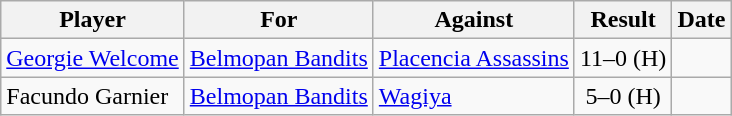<table class="wikitable">
<tr>
<th>Player</th>
<th>For</th>
<th>Against</th>
<th align=center>Result</th>
<th>Date</th>
</tr>
<tr>
<td> <a href='#'>Georgie Welcome</a></td>
<td><a href='#'>Belmopan Bandits</a></td>
<td><a href='#'>Placencia Assassins</a></td>
<td align="center">11–0 (H)</td>
<td></td>
</tr>
<tr>
<td> Facundo Garnier</td>
<td><a href='#'>Belmopan Bandits</a></td>
<td><a href='#'>Wagiya</a></td>
<td align="center">5–0 (H)</td>
<td></td>
</tr>
</table>
